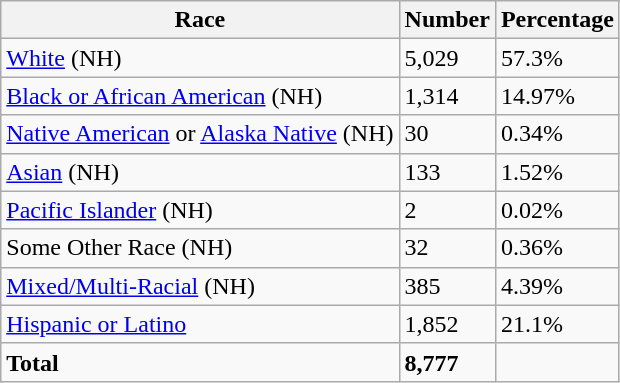<table class="wikitable">
<tr>
<th>Race</th>
<th>Number</th>
<th>Percentage</th>
</tr>
<tr>
<td><a href='#'>White</a> (NH)</td>
<td>5,029</td>
<td>57.3%</td>
</tr>
<tr>
<td><a href='#'>Black or African American</a> (NH)</td>
<td>1,314</td>
<td>14.97%</td>
</tr>
<tr>
<td><a href='#'>Native American</a> or <a href='#'>Alaska Native</a> (NH)</td>
<td>30</td>
<td>0.34%</td>
</tr>
<tr>
<td><a href='#'>Asian</a> (NH)</td>
<td>133</td>
<td>1.52%</td>
</tr>
<tr>
<td><a href='#'>Pacific Islander</a> (NH)</td>
<td>2</td>
<td>0.02%</td>
</tr>
<tr>
<td>Some Other Race (NH)</td>
<td>32</td>
<td>0.36%</td>
</tr>
<tr>
<td><a href='#'>Mixed/Multi-Racial</a> (NH)</td>
<td>385</td>
<td>4.39%</td>
</tr>
<tr>
<td><a href='#'>Hispanic or Latino</a></td>
<td>1,852</td>
<td>21.1%</td>
</tr>
<tr>
<td><strong>Total</strong></td>
<td><strong>8,777</strong></td>
<td></td>
</tr>
</table>
